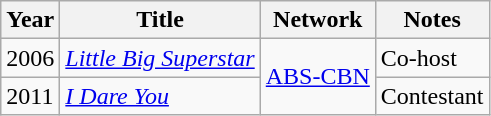<table class="wikitable">
<tr>
<th>Year</th>
<th>Title</th>
<th>Network</th>
<th>Notes</th>
</tr>
<tr>
<td>2006</td>
<td><em><a href='#'>Little Big Superstar</a></em></td>
<td rowspan=2><a href='#'>ABS-CBN</a></td>
<td>Co-host</td>
</tr>
<tr>
<td>2011</td>
<td><em><a href='#'>I Dare You</a></em></td>
<td>Contestant</td>
</tr>
</table>
